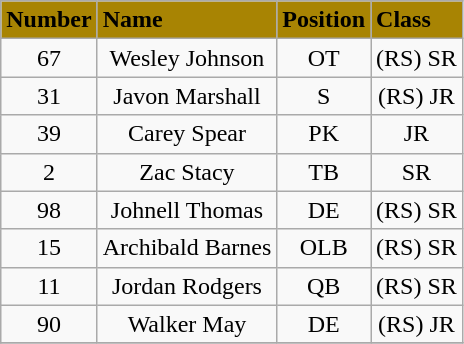<table class="wikitable">
<tr>
<td bgcolor="#A88403"><span> <strong>Number</strong></span></td>
<td bgcolor="#A88403"><span><strong>Name</strong></span></td>
<td bgcolor="#A88403"><span><strong>Position</strong></span></td>
<td bgcolor="#A88403"><span><strong>Class</strong></span></td>
</tr>
<tr align="center">
<td>67</td>
<td>Wesley Johnson</td>
<td>OT</td>
<td>(RS) SR</td>
</tr>
<tr align="center">
<td>31</td>
<td>Javon Marshall</td>
<td>S</td>
<td>(RS) JR</td>
</tr>
<tr align="center">
<td>39</td>
<td>Carey Spear</td>
<td>PK</td>
<td>JR</td>
</tr>
<tr align="center">
<td>2</td>
<td>Zac Stacy</td>
<td>TB</td>
<td>SR</td>
</tr>
<tr align="center">
<td>98</td>
<td>Johnell Thomas</td>
<td>DE</td>
<td>(RS) SR</td>
</tr>
<tr align="center">
<td>15</td>
<td>Archibald Barnes</td>
<td>OLB</td>
<td>(RS) SR</td>
</tr>
<tr align="center">
<td>11</td>
<td>Jordan Rodgers</td>
<td>QB</td>
<td>(RS) SR</td>
</tr>
<tr align="center">
<td>90</td>
<td>Walker May</td>
<td>DE</td>
<td>(RS) JR</td>
</tr>
<tr align="center">
</tr>
</table>
